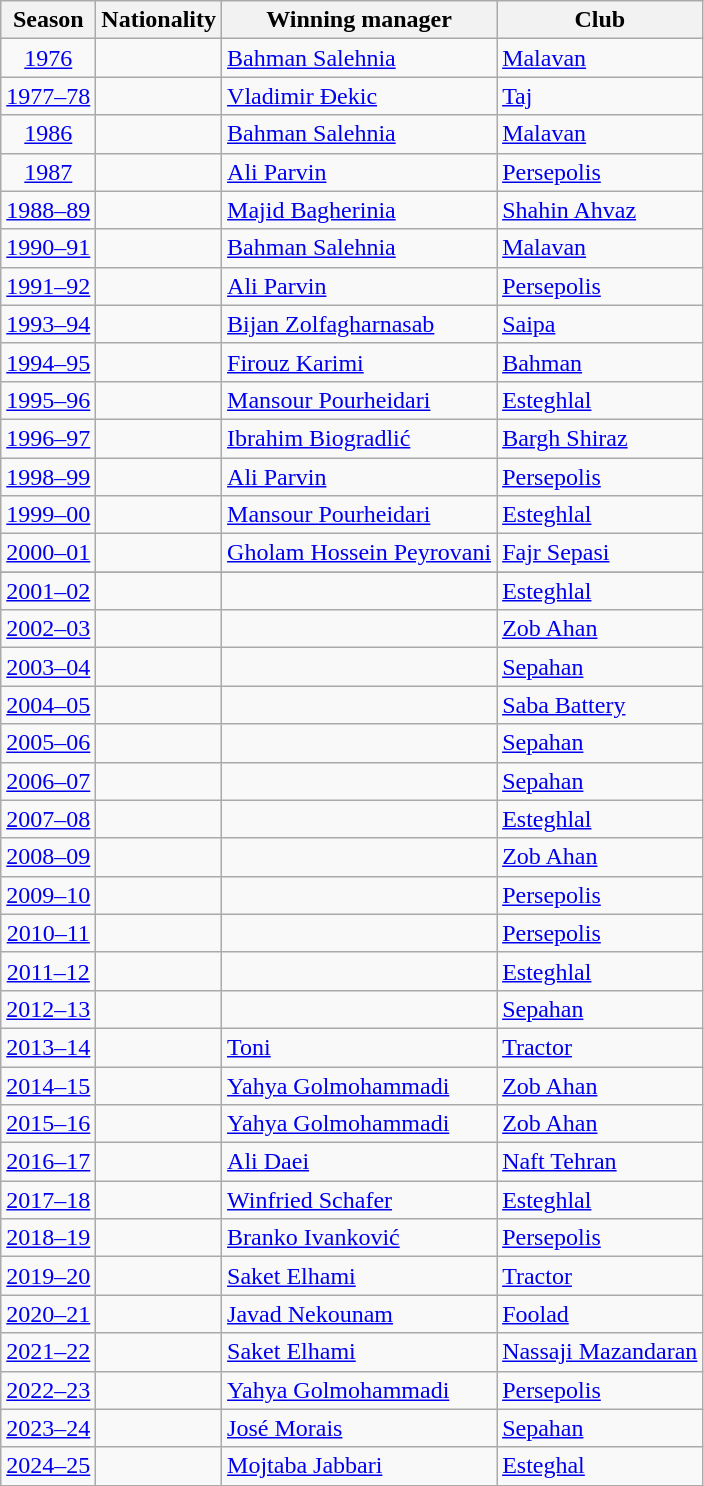<table class="sortable wikitable">
<tr>
<th>Season</th>
<th>Nationality</th>
<th>Winning manager</th>
<th>Club</th>
</tr>
<tr>
<td align=center><a href='#'>1976</a></td>
<td></td>
<td><a href='#'>Bahman Salehnia</a></td>
<td><a href='#'>Malavan</a></td>
</tr>
<tr>
<td align=center><a href='#'>1977–78</a></td>
<td></td>
<td><a href='#'>Vladimir Đekic</a></td>
<td><a href='#'>Taj</a></td>
</tr>
<tr>
<td align=center><a href='#'>1986</a></td>
<td></td>
<td><a href='#'>Bahman Salehnia</a></td>
<td><a href='#'>Malavan</a></td>
</tr>
<tr>
<td align=center><a href='#'>1987</a></td>
<td></td>
<td><a href='#'>Ali Parvin</a></td>
<td><a href='#'>Persepolis</a></td>
</tr>
<tr>
<td align=center><a href='#'>1988–89</a></td>
<td></td>
<td><a href='#'>Majid Bagherinia</a></td>
<td><a href='#'>Shahin Ahvaz</a></td>
</tr>
<tr>
<td align=center><a href='#'>1990–91</a></td>
<td></td>
<td><a href='#'>Bahman Salehnia</a></td>
<td><a href='#'>Malavan</a></td>
</tr>
<tr>
<td align=center><a href='#'>1991–92</a></td>
<td></td>
<td><a href='#'>Ali Parvin</a></td>
<td><a href='#'>Persepolis</a></td>
</tr>
<tr>
<td align=center><a href='#'>1993–94</a></td>
<td></td>
<td><a href='#'>Bijan Zolfagharnasab</a></td>
<td><a href='#'>Saipa</a></td>
</tr>
<tr>
<td align=center><a href='#'>1994–95</a></td>
<td></td>
<td><a href='#'>Firouz Karimi</a></td>
<td><a href='#'>Bahman</a></td>
</tr>
<tr>
<td align=center><a href='#'>1995–96</a></td>
<td></td>
<td><a href='#'>Mansour Pourheidari</a></td>
<td><a href='#'>Esteghlal</a></td>
</tr>
<tr>
<td align=center><a href='#'>1996–97</a></td>
<td></td>
<td><a href='#'>Ibrahim Biogradlić</a></td>
<td><a href='#'>Bargh Shiraz</a></td>
</tr>
<tr>
<td align=center><a href='#'>1998–99</a></td>
<td></td>
<td><a href='#'>Ali Parvin</a></td>
<td><a href='#'>Persepolis</a></td>
</tr>
<tr>
<td align=center><a href='#'>1999–00</a></td>
<td></td>
<td><a href='#'>Mansour Pourheidari</a></td>
<td><a href='#'>Esteghlal</a></td>
</tr>
<tr>
<td align=center><a href='#'>2000–01</a></td>
<td></td>
<td><a href='#'>Gholam Hossein Peyrovani</a></td>
<td><a href='#'>Fajr Sepasi</a></td>
</tr>
<tr>
</tr>
<tr>
<td align=center><a href='#'>2001–02</a></td>
<td></td>
<td></td>
<td><a href='#'>Esteghlal</a></td>
</tr>
<tr>
<td align=center><a href='#'>2002–03</a></td>
<td></td>
<td></td>
<td><a href='#'>Zob Ahan</a></td>
</tr>
<tr>
<td align=center><a href='#'>2003–04</a></td>
<td></td>
<td></td>
<td><a href='#'>Sepahan</a></td>
</tr>
<tr>
<td align=center><a href='#'>2004–05</a></td>
<td></td>
<td></td>
<td><a href='#'>Saba Battery</a></td>
</tr>
<tr>
<td align=center><a href='#'>2005–06</a></td>
<td></td>
<td></td>
<td><a href='#'>Sepahan</a></td>
</tr>
<tr>
<td align=center><a href='#'>2006–07</a></td>
<td></td>
<td></td>
<td><a href='#'>Sepahan</a></td>
</tr>
<tr>
<td align=center><a href='#'>2007–08</a></td>
<td></td>
<td></td>
<td><a href='#'>Esteghlal</a></td>
</tr>
<tr>
<td align=center><a href='#'>2008–09</a></td>
<td></td>
<td></td>
<td><a href='#'>Zob Ahan</a></td>
</tr>
<tr>
<td align=center><a href='#'>2009–10</a></td>
<td></td>
<td></td>
<td><a href='#'>Persepolis</a></td>
</tr>
<tr>
<td align=center><a href='#'>2010–11</a></td>
<td></td>
<td></td>
<td><a href='#'>Persepolis</a></td>
</tr>
<tr>
<td align=center><a href='#'>2011–12</a></td>
<td></td>
<td></td>
<td><a href='#'>Esteghlal</a></td>
</tr>
<tr>
<td align=center><a href='#'>2012–13</a></td>
<td></td>
<td></td>
<td><a href='#'>Sepahan</a></td>
</tr>
<tr>
<td align=center><a href='#'>2013–14</a></td>
<td></td>
<td><a href='#'>Toni</a></td>
<td><a href='#'>Tractor</a></td>
</tr>
<tr>
<td align=center><a href='#'>2014–15</a></td>
<td></td>
<td><a href='#'>Yahya Golmohammadi</a></td>
<td><a href='#'>Zob Ahan</a></td>
</tr>
<tr>
<td align=center><a href='#'>2015–16</a></td>
<td></td>
<td><a href='#'>Yahya Golmohammadi</a></td>
<td><a href='#'>Zob Ahan</a></td>
</tr>
<tr>
<td align=center><a href='#'>2016–17</a></td>
<td></td>
<td><a href='#'>Ali Daei</a></td>
<td><a href='#'>Naft Tehran</a></td>
</tr>
<tr>
<td align=center><a href='#'>2017–18</a></td>
<td></td>
<td><a href='#'>Winfried Schafer</a></td>
<td><a href='#'>Esteghlal</a></td>
</tr>
<tr>
<td align=center><a href='#'>2018–19</a></td>
<td></td>
<td><a href='#'>Branko Ivanković</a></td>
<td><a href='#'>Persepolis</a></td>
</tr>
<tr>
<td align=center><a href='#'>2019–20</a></td>
<td></td>
<td><a href='#'>Saket Elhami</a></td>
<td><a href='#'>Tractor</a></td>
</tr>
<tr>
<td align=center><a href='#'>2020–21</a></td>
<td></td>
<td><a href='#'>Javad Nekounam</a></td>
<td><a href='#'>Foolad</a></td>
</tr>
<tr>
<td align=center><a href='#'>2021–22</a></td>
<td></td>
<td><a href='#'>Saket Elhami</a></td>
<td><a href='#'>Nassaji Mazandaran</a></td>
</tr>
<tr>
<td align=center><a href='#'>2022–23</a></td>
<td></td>
<td><a href='#'>Yahya Golmohammadi</a></td>
<td><a href='#'>Persepolis</a></td>
</tr>
<tr>
<td align=center><a href='#'>2023–24</a></td>
<td></td>
<td><a href='#'>José Morais</a></td>
<td><a href='#'>Sepahan</a></td>
</tr>
<tr>
<td align=center><a href='#'>2024–25</a></td>
<td></td>
<td><a href='#'>Mojtaba Jabbari</a></td>
<td><a href='#'>Esteghal</a></td>
</tr>
</table>
